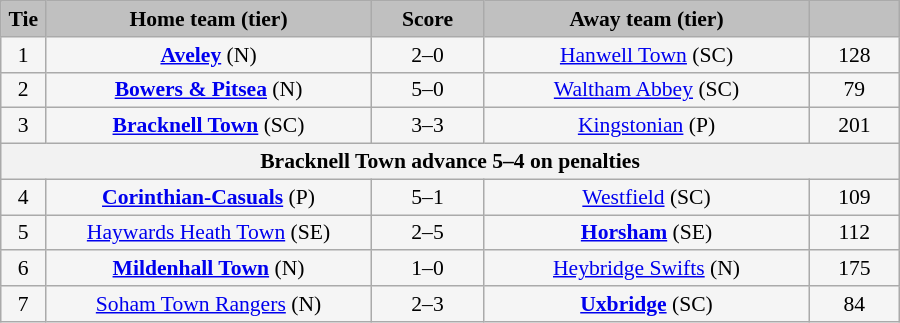<table class="wikitable" style="width: 600px; background:WhiteSmoke; text-align:center; font-size:90%">
<tr>
<td scope="col" style="width:  5.00%; background:silver;"><strong>Tie</strong></td>
<td scope="col" style="width: 36.25%; background:silver;"><strong>Home team (tier)</strong></td>
<td scope="col" style="width: 12.50%; background:silver;"><strong>Score</strong></td>
<td scope="col" style="width: 36.25%; background:silver;"><strong>Away team (tier)</strong></td>
<td scope="col" style="width: 10.00%; background:silver;"><strong></strong></td>
</tr>
<tr>
<td>1</td>
<td><strong><a href='#'>Aveley</a></strong> (N)</td>
<td>2–0</td>
<td><a href='#'>Hanwell Town</a> (SC)</td>
<td>128</td>
</tr>
<tr>
<td>2</td>
<td><strong><a href='#'>Bowers & Pitsea</a></strong> (N)</td>
<td>5–0</td>
<td><a href='#'>Waltham Abbey</a> (SC)</td>
<td>79</td>
</tr>
<tr>
<td>3</td>
<td><strong><a href='#'>Bracknell Town</a></strong> (SC)</td>
<td>3–3</td>
<td><a href='#'>Kingstonian</a> (P)</td>
<td>201</td>
</tr>
<tr>
<th colspan="5">Bracknell Town advance 5–4 on penalties</th>
</tr>
<tr>
<td>4</td>
<td><strong><a href='#'>Corinthian-Casuals</a></strong> (P)</td>
<td>5–1</td>
<td><a href='#'>Westfield</a> (SC)</td>
<td>109</td>
</tr>
<tr>
<td>5</td>
<td><a href='#'>Haywards Heath Town</a> (SE)</td>
<td>2–5</td>
<td><strong><a href='#'>Horsham</a></strong> (SE)</td>
<td>112</td>
</tr>
<tr>
<td>6</td>
<td><strong><a href='#'>Mildenhall Town</a></strong> (N)</td>
<td>1–0</td>
<td><a href='#'>Heybridge Swifts</a> (N)</td>
<td>175</td>
</tr>
<tr>
<td>7</td>
<td><a href='#'>Soham Town Rangers</a> (N)</td>
<td>2–3</td>
<td><strong><a href='#'>Uxbridge</a></strong> (SC)</td>
<td>84</td>
</tr>
</table>
